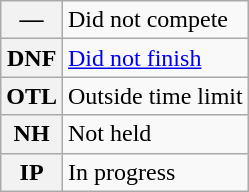<table class="wikitable">
<tr>
<th scope="row">—</th>
<td>Did not compete</td>
</tr>
<tr>
<th scope="row">DNF</th>
<td><a href='#'>Did not finish</a></td>
</tr>
<tr>
<th scope="row">OTL</th>
<td>Outside time limit</td>
</tr>
<tr>
<th scope="row">NH</th>
<td>Not held</td>
</tr>
<tr>
<th scope="row">IP</th>
<td>In progress</td>
</tr>
</table>
